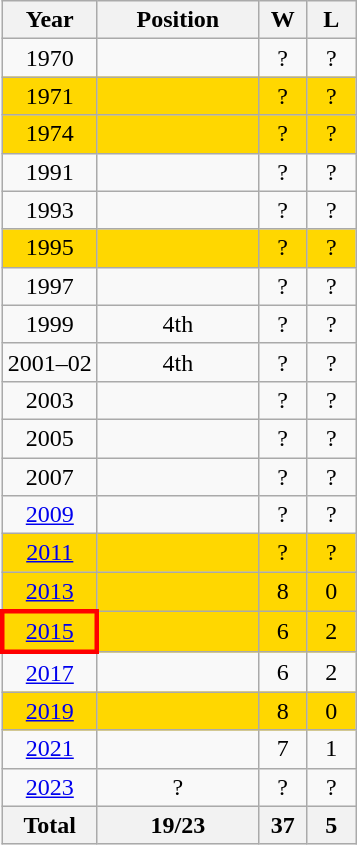<table class="wikitable" style="text-align: center;">
<tr>
<th>Year</th>
<th width="100">Position</th>
<th width="25">W</th>
<th width="25">L</th>
</tr>
<tr>
<td> 1970</td>
<td></td>
<td>?</td>
<td>?</td>
</tr>
<tr bgcolor=gold>
<td> 1971</td>
<td></td>
<td>?</td>
<td>?</td>
</tr>
<tr bgcolor=gold>
<td> 1974</td>
<td></td>
<td>?</td>
<td>?</td>
</tr>
<tr>
<td> 1991</td>
<td></td>
<td>?</td>
<td>?</td>
</tr>
<tr>
<td> 1993</td>
<td></td>
<td>?</td>
<td>?</td>
</tr>
<tr bgcolor=gold>
<td> 1995</td>
<td></td>
<td>?</td>
<td>?</td>
</tr>
<tr>
<td> 1997</td>
<td></td>
<td>?</td>
<td>?</td>
</tr>
<tr>
<td> 1999</td>
<td>4th</td>
<td>?</td>
<td>?</td>
</tr>
<tr>
<td> 2001–02</td>
<td>4th</td>
<td>?</td>
<td>?</td>
</tr>
<tr>
<td> 2003</td>
<td></td>
<td>?</td>
<td>?</td>
</tr>
<tr>
<td> 2005</td>
<td></td>
<td>?</td>
<td>?</td>
</tr>
<tr>
<td> 2007</td>
<td></td>
<td>?</td>
<td>?</td>
</tr>
<tr>
<td> <a href='#'>2009</a></td>
<td></td>
<td>?</td>
<td>?</td>
</tr>
<tr bgcolor=gold>
<td> <a href='#'>2011</a></td>
<td></td>
<td>?</td>
<td>?</td>
</tr>
<tr bgcolor=gold>
<td> <a href='#'>2013</a></td>
<td></td>
<td>8</td>
<td>0</td>
</tr>
<tr bgcolor=gold>
<td style="border: 3px solid red"> <a href='#'>2015</a></td>
<td></td>
<td>6</td>
<td>2</td>
</tr>
<tr>
<td> <a href='#'>2017</a></td>
<td></td>
<td>6</td>
<td>2</td>
</tr>
<tr bgcolor=gold>
<td> <a href='#'>2019</a></td>
<td></td>
<td>8</td>
<td>0</td>
</tr>
<tr>
<td> <a href='#'>2021</a></td>
<td></td>
<td>7</td>
<td>1</td>
</tr>
<tr>
<td> <a href='#'>2023</a></td>
<td>?</td>
<td>?</td>
<td>?</td>
</tr>
<tr>
<th>Total</th>
<th>19/23</th>
<th>37</th>
<th>5</th>
</tr>
</table>
